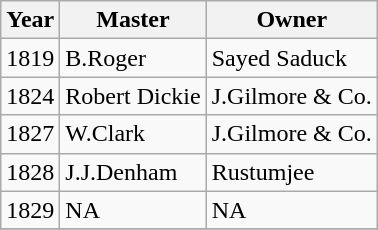<table class=" wikitable">
<tr>
<th>Year</th>
<th>Master</th>
<th>Owner</th>
</tr>
<tr>
<td>1819</td>
<td>B.Roger</td>
<td>Sayed Saduck</td>
</tr>
<tr>
<td>1824</td>
<td>Robert Dickie</td>
<td>J.Gilmore & Co.</td>
</tr>
<tr>
<td>1827</td>
<td>W.Clark</td>
<td>J.Gilmore & Co.</td>
</tr>
<tr>
<td>1828</td>
<td>J.J.Denham</td>
<td>Rustumjee</td>
</tr>
<tr>
<td>1829</td>
<td>NA</td>
<td>NA</td>
</tr>
<tr>
</tr>
</table>
